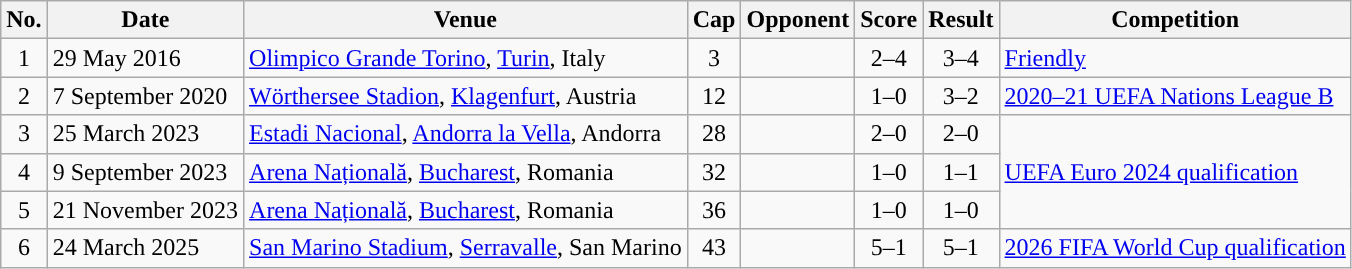<table class="wikitable sortable">
<tr>
<th scope="col">No.</th>
<th scope="col" data-sort-type="date">Date</th>
<th scope="col">Venue</th>
<th scope="col">Cap</th>
<th scope="col">Opponent</th>
<th scope="col">Score</th>
<th scope="col">Result</th>
<th scope="col">Competition</th>
</tr>
<tr>
<td align="center">1</td>
<td>29 May 2016</td>
<td><a href='#'>Olimpico Grande Torino</a>, <a href='#'>Turin</a>, Italy</td>
<td align="center">3</td>
<td></td>
<td align="center">2–4</td>
<td align="center">3–4</td>
<td><a href='#'>Friendly</a></td>
</tr>
<tr>
<td align="center">2</td>
<td>7 September 2020</td>
<td><a href='#'>Wörthersee Stadion</a>, <a href='#'>Klagenfurt</a>, Austria</td>
<td align="center">12</td>
<td></td>
<td align="center">1–0</td>
<td align="center">3–2</td>
<td><a href='#'>2020–21 UEFA Nations League B</a></td>
</tr>
<tr>
<td align="center">3</td>
<td>25 March 2023</td>
<td><a href='#'>Estadi Nacional</a>, <a href='#'>Andorra la Vella</a>, Andorra</td>
<td align="center">28</td>
<td></td>
<td align="center">2–0</td>
<td align="center">2–0</td>
<td rowspan="3"><a href='#'>UEFA Euro 2024 qualification</a></td>
</tr>
<tr>
<td align="center">4</td>
<td>9 September 2023</td>
<td><a href='#'>Arena Națională</a>, <a href='#'>Bucharest</a>, Romania</td>
<td align="center">32</td>
<td></td>
<td align="center">1–0</td>
<td align="center">1–1</td>
</tr>
<tr>
<td align="center">5</td>
<td>21 November 2023</td>
<td><a href='#'>Arena Națională</a>, <a href='#'>Bucharest</a>, Romania</td>
<td align="center">36</td>
<td></td>
<td align="center">1–0</td>
<td align="center">1–0</td>
</tr>
<tr>
<td align="center">6</td>
<td>24 March 2025</td>
<td><a href='#'>San Marino Stadium</a>, <a href='#'>Serravalle</a>, San Marino</td>
<td align="center">43</td>
<td></td>
<td align="center">5–1</td>
<td align="center">5–1</td>
<td><a href='#'>2026 FIFA World Cup qualification</a></td>
</tr>
</table>
